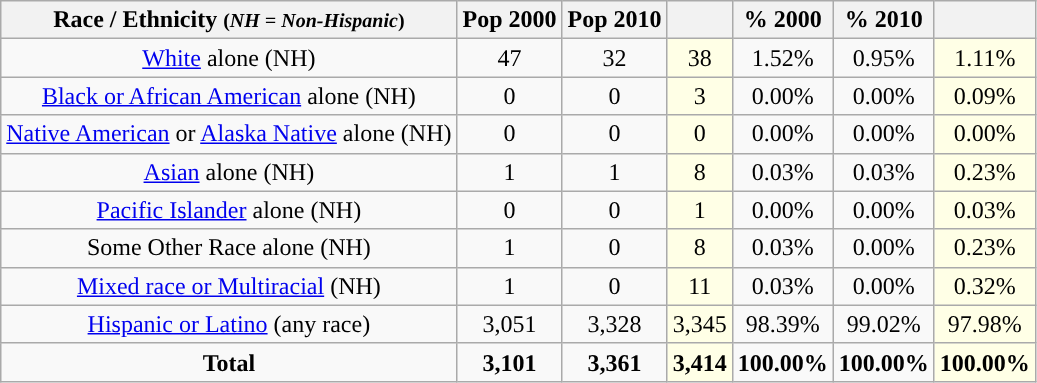<table class="wikitable" style="text-align:center;">
<tr>
<th>Race / Ethnicity <small>(<em>NH = Non-Hispanic</em>)</small></th>
<th>Pop 2000</th>
<th>Pop 2010</th>
<th></th>
<th>% 2000</th>
<th>% 2010</th>
<th></th>
</tr>
<tr>
<td><a href='#'>White</a> alone (NH)</td>
<td>47</td>
<td>32</td>
<td style='background: #ffffe6;'>38</td>
<td>1.52%</td>
<td>0.95%</td>
<td style='background: #ffffe6;'>1.11%</td>
</tr>
<tr>
<td><a href='#'>Black or African American</a> alone (NH)</td>
<td>0</td>
<td>0</td>
<td style='background: #ffffe6;'>3</td>
<td>0.00%</td>
<td>0.00%</td>
<td style='background: #ffffe6;'>0.09%</td>
</tr>
<tr>
<td><a href='#'>Native American</a> or <a href='#'>Alaska Native</a> alone (NH)</td>
<td>0</td>
<td>0</td>
<td style='background: #ffffe6;'>0</td>
<td>0.00%</td>
<td>0.00%</td>
<td style='background: #ffffe6;'>0.00%</td>
</tr>
<tr>
<td><a href='#'>Asian</a> alone (NH)</td>
<td>1</td>
<td>1</td>
<td style='background: #ffffe6;'>8</td>
<td>0.03%</td>
<td>0.03%</td>
<td style='background: #ffffe6;'>0.23%</td>
</tr>
<tr>
<td><a href='#'>Pacific Islander</a> alone (NH)</td>
<td>0</td>
<td>0</td>
<td style='background: #ffffe6;'>1</td>
<td>0.00%</td>
<td>0.00%</td>
<td style='background: #ffffe6;'>0.03%</td>
</tr>
<tr>
<td>Some Other Race alone (NH)</td>
<td>1</td>
<td>0</td>
<td style='background: #ffffe6;'>8</td>
<td>0.03%</td>
<td>0.00%</td>
<td style='background: #ffffe6;'>0.23%</td>
</tr>
<tr>
<td><a href='#'>Mixed race or Multiracial</a> (NH)</td>
<td>1</td>
<td>0</td>
<td style='background: #ffffe6;'>11</td>
<td>0.03%</td>
<td>0.00%</td>
<td style='background: #ffffe6;'>0.32%</td>
</tr>
<tr>
<td><a href='#'>Hispanic or Latino</a> (any race)</td>
<td>3,051</td>
<td>3,328</td>
<td style='background: #ffffe6;'>3,345</td>
<td>98.39%</td>
<td>99.02%</td>
<td style='background: #ffffe6;'>97.98%</td>
</tr>
<tr>
<td><strong>Total</strong></td>
<td><strong>3,101</strong></td>
<td><strong>3,361</strong></td>
<td style='background: #ffffe6;'><strong>3,414</strong></td>
<td><strong>100.00%</strong></td>
<td><strong>100.00%</strong></td>
<td style='background: #ffffe6;'><strong>100.00%</strong></td>
</tr>
</table>
